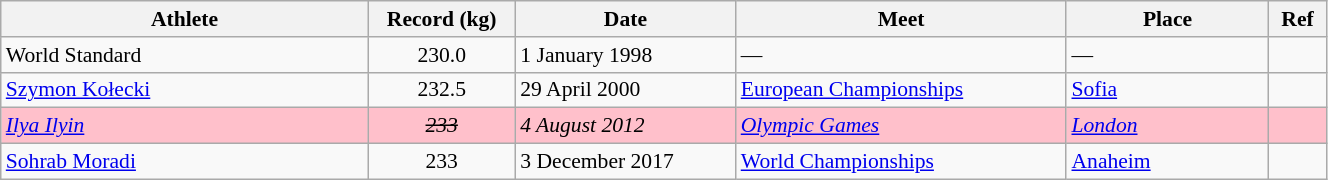<table class="wikitable" style="font-size:90%; width: 70%;">
<tr>
<th width=20%>Athlete</th>
<th width=8%>Record (kg)</th>
<th width=12%>Date</th>
<th width=18%>Meet</th>
<th width=11%>Place</th>
<th width=3%>Ref</th>
</tr>
<tr>
<td>World Standard</td>
<td align="center">230.0</td>
<td>1 January 1998</td>
<td>—</td>
<td>—</td>
<td></td>
</tr>
<tr>
<td> <a href='#'>Szymon Kołecki</a></td>
<td align="center">232.5</td>
<td>29 April 2000</td>
<td><a href='#'>European Championships</a></td>
<td><a href='#'>Sofia</a></td>
<td></td>
</tr>
<tr bgcolor=pink>
<td><em> <a href='#'>Ilya Ilyin</a></em> </td>
<td align="center"><em><s>233</s></em></td>
<td><em>4 August 2012</em></td>
<td><em><a href='#'>Olympic Games</a></em></td>
<td><em><a href='#'>London</a></em></td>
<td></td>
</tr>
<tr>
<td> <a href='#'>Sohrab Moradi</a></td>
<td align="center">233</td>
<td>3 December 2017</td>
<td><a href='#'>World Championships</a></td>
<td><a href='#'>Anaheim</a></td>
<td></td>
</tr>
</table>
